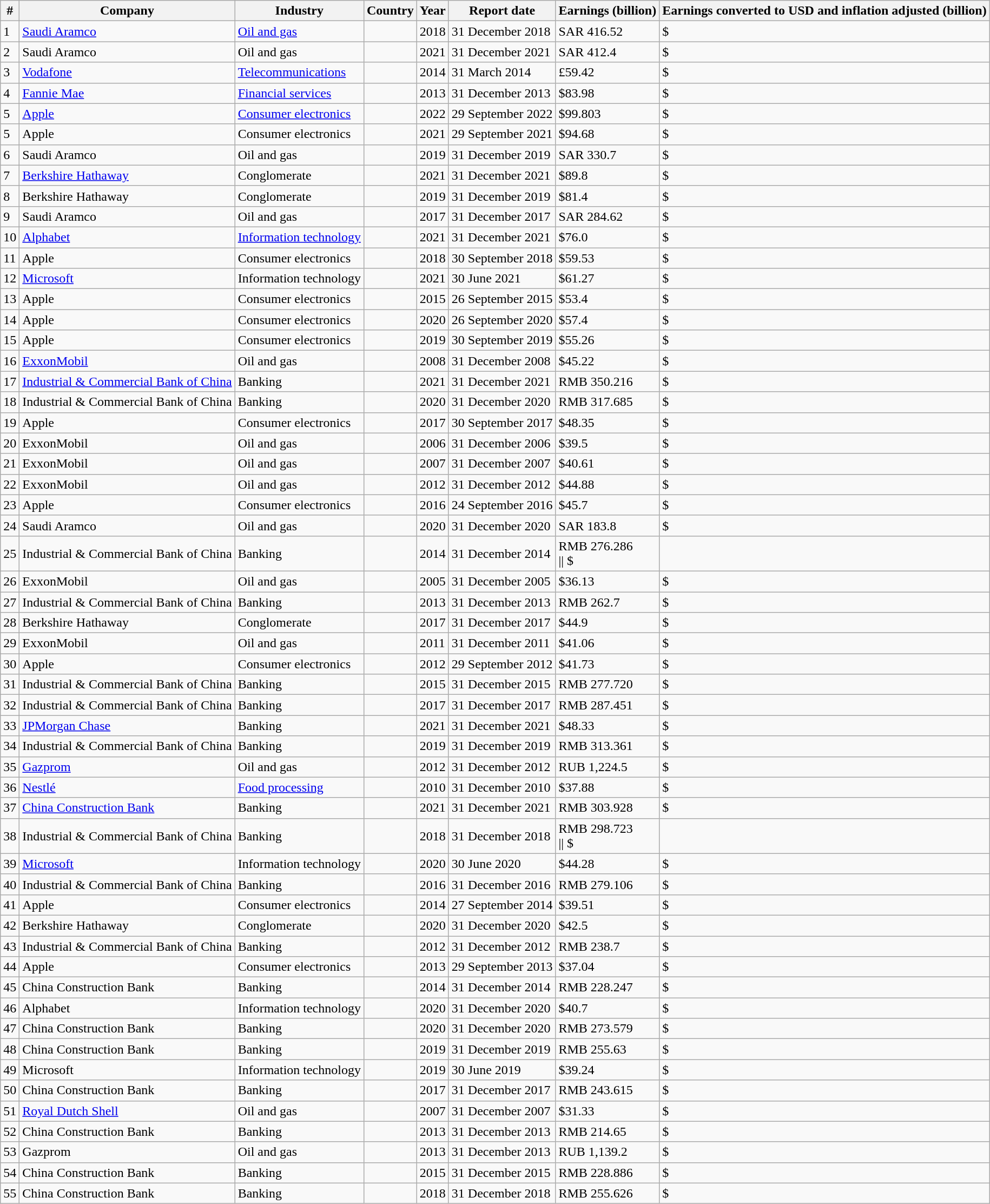<table class="wikitable sortable">
<tr>
<th>#</th>
<th>Company</th>
<th>Industry</th>
<th>Country</th>
<th>Year</th>
<th>Report date</th>
<th>Earnings (billion)</th>
<th>Earnings converted to USD and inflation adjusted (billion)</th>
</tr>
<tr>
<td>1</td>
<td><a href='#'>Saudi Aramco</a></td>
<td><a href='#'>Oil and gas</a></td>
<td></td>
<td>2018</td>
<td>31 December 2018</td>
<td>SAR 416.52</td>
<td>$</td>
</tr>
<tr>
<td>2</td>
<td>Saudi Aramco</td>
<td>Oil and gas</td>
<td></td>
<td>2021</td>
<td>31 December 2021</td>
<td>SAR 412.4</td>
<td>$</td>
</tr>
<tr>
<td>3</td>
<td><a href='#'>Vodafone</a></td>
<td><a href='#'>Telecommunications</a></td>
<td></td>
<td>2014</td>
<td>31 March 2014</td>
<td>£59.42</td>
<td>$</td>
</tr>
<tr>
<td>4</td>
<td><a href='#'>Fannie Mae</a></td>
<td><a href='#'>Financial services</a></td>
<td></td>
<td>2013</td>
<td>31 December 2013</td>
<td>$83.98</td>
<td>$</td>
</tr>
<tr>
<td>5</td>
<td><a href='#'>Apple</a></td>
<td><a href='#'>Consumer electronics</a></td>
<td></td>
<td>2022</td>
<td>29 September 2022</td>
<td>$99.803</td>
<td>$</td>
</tr>
<tr>
<td>5</td>
<td>Apple</td>
<td>Consumer electronics</td>
<td></td>
<td>2021</td>
<td>29 September 2021</td>
<td>$94.68</td>
<td>$</td>
</tr>
<tr>
<td>6</td>
<td>Saudi Aramco</td>
<td>Oil and gas</td>
<td></td>
<td>2019</td>
<td>31 December 2019</td>
<td>SAR 330.7</td>
<td>$</td>
</tr>
<tr>
<td>7</td>
<td><a href='#'>Berkshire Hathaway</a></td>
<td>Conglomerate</td>
<td></td>
<td>2021</td>
<td>31 December 2021</td>
<td>$89.8</td>
<td>$</td>
</tr>
<tr>
<td>8</td>
<td>Berkshire Hathaway</td>
<td>Conglomerate</td>
<td></td>
<td>2019</td>
<td>31 December 2019</td>
<td>$81.4</td>
<td>$</td>
</tr>
<tr>
<td>9</td>
<td>Saudi Aramco</td>
<td>Oil and gas</td>
<td></td>
<td>2017</td>
<td>31 December 2017</td>
<td>SAR 284.62</td>
<td>$</td>
</tr>
<tr>
<td>10</td>
<td><a href='#'>Alphabet</a></td>
<td><a href='#'>Information technology</a></td>
<td></td>
<td>2021</td>
<td>31 December 2021</td>
<td>$76.0</td>
<td>$</td>
</tr>
<tr>
<td>11</td>
<td>Apple</td>
<td>Consumer electronics</td>
<td></td>
<td>2018</td>
<td>30 September 2018</td>
<td>$59.53</td>
<td>$</td>
</tr>
<tr>
<td>12</td>
<td><a href='#'>Microsoft</a></td>
<td>Information technology</td>
<td></td>
<td>2021</td>
<td>30 June 2021</td>
<td>$61.27</td>
<td>$</td>
</tr>
<tr>
<td>13</td>
<td>Apple</td>
<td>Consumer electronics</td>
<td></td>
<td>2015</td>
<td>26 September 2015</td>
<td>$53.4</td>
<td>$</td>
</tr>
<tr>
<td>14</td>
<td>Apple</td>
<td>Consumer electronics</td>
<td></td>
<td>2020</td>
<td>26 September 2020</td>
<td>$57.4</td>
<td>$</td>
</tr>
<tr>
<td>15</td>
<td>Apple</td>
<td>Consumer electronics</td>
<td></td>
<td>2019</td>
<td>30 September 2019</td>
<td>$55.26</td>
<td>$</td>
</tr>
<tr>
<td>16</td>
<td><a href='#'>ExxonMobil</a></td>
<td>Oil and gas</td>
<td></td>
<td>2008</td>
<td>31 December 2008</td>
<td>$45.22</td>
<td>$</td>
</tr>
<tr>
<td>17</td>
<td><a href='#'>Industrial & Commercial Bank of China</a></td>
<td>Banking</td>
<td></td>
<td>2021</td>
<td>31 December 2021</td>
<td>RMB 350.216</td>
<td>$</td>
</tr>
<tr>
<td>18</td>
<td>Industrial & Commercial Bank of China</td>
<td>Banking</td>
<td></td>
<td>2020</td>
<td>31 December 2020</td>
<td>RMB 317.685</td>
<td>$</td>
</tr>
<tr>
<td>19</td>
<td>Apple</td>
<td>Consumer electronics</td>
<td></td>
<td>2017</td>
<td>30 September 2017</td>
<td>$48.35</td>
<td>$</td>
</tr>
<tr>
<td>20</td>
<td>ExxonMobil</td>
<td>Oil and gas</td>
<td></td>
<td>2006</td>
<td>31 December 2006</td>
<td>$39.5</td>
<td>$</td>
</tr>
<tr>
<td>21</td>
<td>ExxonMobil</td>
<td>Oil and gas</td>
<td></td>
<td>2007</td>
<td>31 December 2007</td>
<td>$40.61</td>
<td>$</td>
</tr>
<tr>
<td>22</td>
<td>ExxonMobil</td>
<td>Oil and gas</td>
<td></td>
<td>2012</td>
<td>31 December 2012</td>
<td>$44.88</td>
<td>$</td>
</tr>
<tr>
<td>23</td>
<td>Apple</td>
<td>Consumer electronics</td>
<td></td>
<td>2016</td>
<td>24 September 2016</td>
<td>$45.7</td>
<td>$</td>
</tr>
<tr>
<td>24</td>
<td>Saudi Aramco</td>
<td>Oil and gas</td>
<td></td>
<td>2020</td>
<td>31 December 2020</td>
<td>SAR 183.8</td>
<td>$</td>
</tr>
<tr>
<td>25</td>
<td>Industrial & Commercial Bank of China</td>
<td>Banking</td>
<td></td>
<td>2014</td>
<td>31 December 2014</td>
<td>RMB 276.286<br>|| $</td>
</tr>
<tr>
<td>26</td>
<td>ExxonMobil</td>
<td>Oil and gas</td>
<td></td>
<td>2005</td>
<td>31 December 2005</td>
<td>$36.13</td>
<td>$</td>
</tr>
<tr>
<td>27</td>
<td>Industrial & Commercial Bank of China</td>
<td>Banking</td>
<td></td>
<td>2013</td>
<td>31 December 2013</td>
<td>RMB 262.7</td>
<td>$</td>
</tr>
<tr>
<td>28</td>
<td>Berkshire Hathaway</td>
<td>Conglomerate</td>
<td></td>
<td>2017</td>
<td>31 December 2017</td>
<td>$44.9</td>
<td>$</td>
</tr>
<tr>
<td>29</td>
<td>ExxonMobil</td>
<td>Oil and gas</td>
<td></td>
<td>2011</td>
<td>31 December 2011</td>
<td>$41.06</td>
<td>$</td>
</tr>
<tr>
<td>30</td>
<td>Apple</td>
<td>Consumer electronics</td>
<td></td>
<td>2012</td>
<td>29 September 2012</td>
<td>$41.73</td>
<td>$</td>
</tr>
<tr>
<td>31</td>
<td>Industrial & Commercial Bank of China</td>
<td>Banking</td>
<td></td>
<td>2015</td>
<td>31 December 2015</td>
<td>RMB 277.720</td>
<td>$</td>
</tr>
<tr>
<td>32</td>
<td>Industrial & Commercial Bank of China</td>
<td>Banking</td>
<td></td>
<td>2017</td>
<td>31 December 2017</td>
<td>RMB 287.451</td>
<td>$</td>
</tr>
<tr>
<td>33</td>
<td><a href='#'>JPMorgan Chase</a></td>
<td>Banking</td>
<td></td>
<td>2021</td>
<td>31 December 2021</td>
<td>$48.33</td>
<td>$</td>
</tr>
<tr>
<td>34</td>
<td>Industrial & Commercial Bank of China</td>
<td>Banking</td>
<td></td>
<td>2019</td>
<td>31 December 2019</td>
<td>RMB 313.361</td>
<td>$</td>
</tr>
<tr>
<td>35</td>
<td><a href='#'>Gazprom</a></td>
<td>Oil and gas</td>
<td></td>
<td>2012</td>
<td>31 December 2012</td>
<td>RUB 1,224.5</td>
<td>$</td>
</tr>
<tr>
<td>36</td>
<td><a href='#'>Nestlé</a></td>
<td><a href='#'>Food processing</a></td>
<td></td>
<td>2010</td>
<td>31 December 2010</td>
<td>$37.88</td>
<td>$</td>
</tr>
<tr>
<td>37</td>
<td><a href='#'>China Construction Bank</a></td>
<td>Banking</td>
<td></td>
<td>2021</td>
<td>31 December 2021</td>
<td>RMB 303.928</td>
<td>$</td>
</tr>
<tr>
<td>38</td>
<td>Industrial & Commercial Bank of China</td>
<td>Banking</td>
<td></td>
<td>2018</td>
<td>31 December 2018</td>
<td>RMB 298.723<br>|| $</td>
</tr>
<tr>
<td>39</td>
<td><a href='#'>Microsoft</a></td>
<td>Information technology</td>
<td></td>
<td>2020</td>
<td>30 June 2020</td>
<td>$44.28</td>
<td>$</td>
</tr>
<tr>
<td>40</td>
<td>Industrial & Commercial Bank of China</td>
<td>Banking</td>
<td></td>
<td>2016</td>
<td>31 December 2016</td>
<td>RMB 279.106</td>
<td>$</td>
</tr>
<tr>
<td>41</td>
<td>Apple</td>
<td>Consumer electronics</td>
<td></td>
<td>2014</td>
<td>27 September 2014</td>
<td>$39.51</td>
<td>$</td>
</tr>
<tr>
<td>42</td>
<td>Berkshire Hathaway</td>
<td>Conglomerate</td>
<td></td>
<td>2020</td>
<td>31 December 2020</td>
<td>$42.5</td>
<td>$</td>
</tr>
<tr>
<td>43</td>
<td>Industrial & Commercial Bank of China</td>
<td>Banking</td>
<td></td>
<td>2012</td>
<td>31 December 2012</td>
<td>RMB 238.7</td>
<td>$</td>
</tr>
<tr>
<td>44</td>
<td>Apple</td>
<td>Consumer electronics</td>
<td></td>
<td>2013</td>
<td>29 September 2013</td>
<td>$37.04</td>
<td>$</td>
</tr>
<tr>
<td>45</td>
<td>China Construction Bank</td>
<td>Banking</td>
<td></td>
<td>2014</td>
<td>31 December 2014</td>
<td>RMB 228.247</td>
<td>$</td>
</tr>
<tr>
<td>46</td>
<td>Alphabet</td>
<td>Information technology</td>
<td></td>
<td>2020</td>
<td>31 December 2020</td>
<td>$40.7</td>
<td>$</td>
</tr>
<tr>
<td>47</td>
<td>China Construction Bank</td>
<td>Banking</td>
<td></td>
<td>2020</td>
<td>31 December 2020</td>
<td>RMB 273.579</td>
<td>$</td>
</tr>
<tr>
<td>48</td>
<td>China Construction Bank</td>
<td>Banking</td>
<td></td>
<td>2019</td>
<td>31 December 2019</td>
<td>RMB 255.63</td>
<td>$</td>
</tr>
<tr>
<td>49</td>
<td>Microsoft</td>
<td>Information technology</td>
<td></td>
<td>2019</td>
<td>30 June 2019</td>
<td>$39.24</td>
<td>$</td>
</tr>
<tr>
<td>50</td>
<td>China Construction Bank</td>
<td>Banking</td>
<td></td>
<td>2017</td>
<td>31 December 2017</td>
<td>RMB 243.615</td>
<td>$</td>
</tr>
<tr>
<td>51</td>
<td><a href='#'>Royal Dutch Shell</a></td>
<td>Oil and gas</td>
<td> </td>
<td>2007</td>
<td>31 December 2007</td>
<td>$31.33</td>
<td>$</td>
</tr>
<tr>
<td>52</td>
<td>China Construction Bank</td>
<td>Banking</td>
<td></td>
<td>2013</td>
<td>31 December 2013</td>
<td>RMB 214.65</td>
<td>$</td>
</tr>
<tr>
<td>53</td>
<td>Gazprom</td>
<td>Oil and gas</td>
<td></td>
<td>2013</td>
<td>31 December 2013</td>
<td>RUB 1,139.2</td>
<td>$</td>
</tr>
<tr>
<td>54</td>
<td>China Construction Bank</td>
<td>Banking</td>
<td></td>
<td>2015</td>
<td>31 December 2015</td>
<td>RMB 228.886</td>
<td>$</td>
</tr>
<tr>
<td>55</td>
<td>China Construction Bank</td>
<td>Banking</td>
<td></td>
<td>2018</td>
<td>31 December 2018</td>
<td>RMB 255.626</td>
<td>$<br></td>
</tr>
</table>
